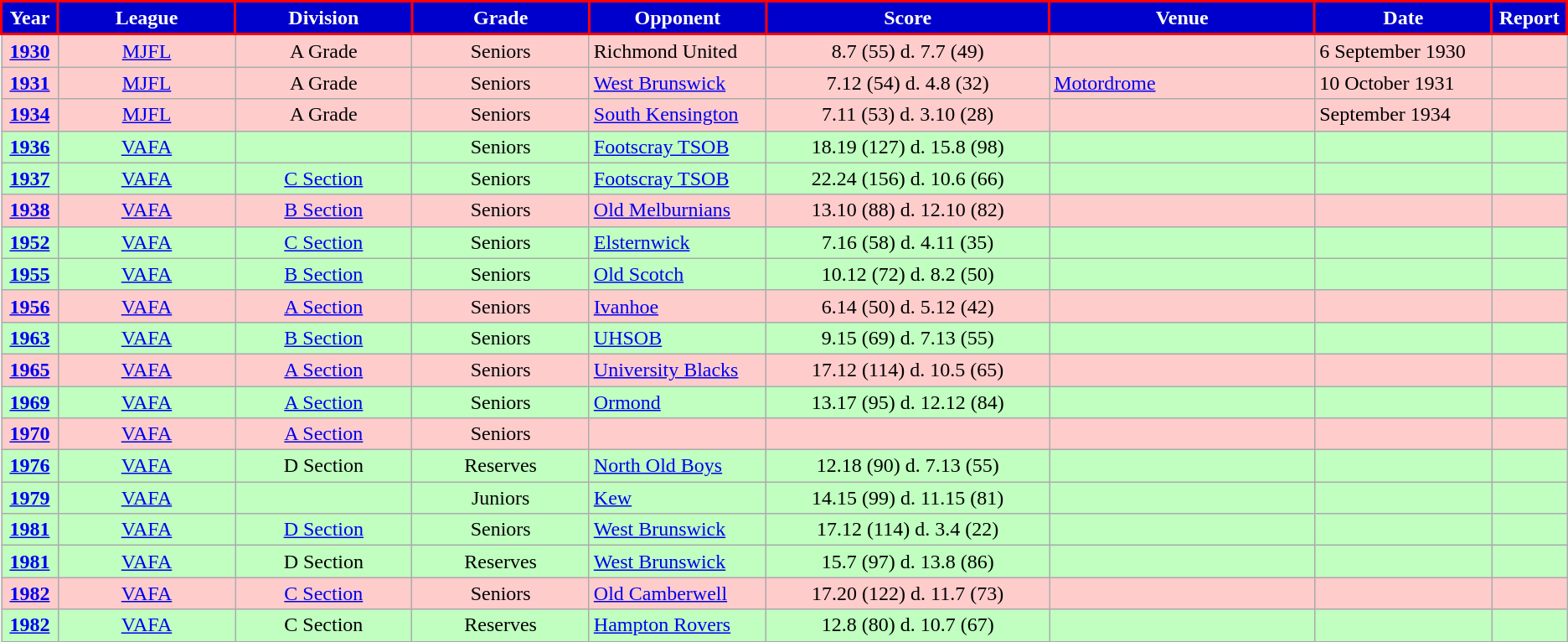<table class="wikitable" style="text-align:center; text-valign:center">
<tr>
<th style="background:#0000cc; color:#FFFFFF; border:solid #FF0000 2px"; width=3%>Year</th>
<th style="background:#0000cc; color:#FFFFFF; border:solid #FF0000 2px"; width=10%>League</th>
<th style="background:#0000cc; color:#FFFFFF; border:solid #FF0000 2px"; width=10%>Division</th>
<th style="background:#0000cc; color:#FFFFFF; border:solid #FF0000 2px"; width=10%>Grade</th>
<th style="background:#0000cc; color:#FFFFFF; border:solid #FF0000 2px"; width=10%>Opponent</th>
<th style="background:#0000cc; color:#FFFFFF; border:solid #FF0000 2px"; width=16%>Score</th>
<th style="background:#0000cc; color:#FFFFFF; border:solid #FF0000 2px"; width=15%>Venue</th>
<th style="background:#0000cc; color:#FFFFFF; border:solid #FF0000 2px"; width=10%>Date</th>
<th style="background:#0000cc; color:#FFFFFF; border:solid #FF0000 2px"; width=2%>Report</th>
</tr>
<tr style="background:#fcc;">
<td><strong><a href='#'>1930</a></strong></td>
<td><a href='#'>MJFL</a></td>
<td>A Grade</td>
<td>Seniors</td>
<td align=left>Richmond United</td>
<td>8.7 (55) d. 7.7 (49)</td>
<td align=left></td>
<td align=left>6 September 1930</td>
<td></td>
</tr>
<tr style="background:#fcc;">
<td><strong><a href='#'>1931</a></strong></td>
<td><a href='#'>MJFL</a></td>
<td>A Grade</td>
<td>Seniors</td>
<td align=left><a href='#'>West Brunswick</a></td>
<td>7.12 (54) d. 4.8 (32)</td>
<td align=left><a href='#'>Motordrome</a></td>
<td align=left>10 October 1931</td>
<td></td>
</tr>
<tr style="background:#fcc;">
<td><strong><a href='#'>1934</a></strong></td>
<td><a href='#'>MJFL</a></td>
<td>A Grade</td>
<td>Seniors</td>
<td align=left><a href='#'>South Kensington</a></td>
<td>7.11 (53) d. 3.10 (28)</td>
<td align=left></td>
<td align=left>September 1934</td>
<td></td>
</tr>
<tr style="background:#C0FFC0;">
<td><strong><a href='#'>1936</a></strong></td>
<td><a href='#'>VAFA</a></td>
<td></td>
<td>Seniors</td>
<td align=left><a href='#'>Footscray TSOB</a></td>
<td>18.19 (127) d. 15.8 (98)</td>
<td align=left></td>
<td align=left></td>
<td></td>
</tr>
<tr style="background:#C0FFC0;">
<td><strong><a href='#'>1937</a></strong></td>
<td><a href='#'>VAFA</a></td>
<td><a href='#'>C Section</a></td>
<td>Seniors</td>
<td align=left><a href='#'>Footscray TSOB</a></td>
<td>22.24 (156) d. 10.6 (66)</td>
<td align=left></td>
<td align=left></td>
<td></td>
</tr>
<tr style="background:#fcc;">
<td><strong><a href='#'>1938</a></strong></td>
<td><a href='#'>VAFA</a></td>
<td><a href='#'>B Section</a></td>
<td>Seniors</td>
<td align=left><a href='#'>Old Melburnians</a></td>
<td>13.10 (88) d. 12.10 (82)</td>
<td align=left></td>
<td align=left></td>
<td></td>
</tr>
<tr style="background:#C0FFC0;">
<td><strong><a href='#'>1952</a></strong></td>
<td><a href='#'>VAFA</a></td>
<td><a href='#'>C Section</a></td>
<td>Seniors</td>
<td align=left><a href='#'>Elsternwick</a></td>
<td>7.16 (58) d. 4.11 (35)</td>
<td align=left></td>
<td align=left></td>
<td></td>
</tr>
<tr style="background:#C0FFC0;">
<td><strong><a href='#'>1955</a></strong></td>
<td><a href='#'>VAFA</a></td>
<td><a href='#'>B Section</a></td>
<td>Seniors</td>
<td align=left><a href='#'>Old Scotch</a></td>
<td>10.12 (72) d. 8.2 (50)</td>
<td align=left></td>
<td align=left></td>
<td></td>
</tr>
<tr style="background:#fcc;">
<td><strong><a href='#'>1956</a></strong></td>
<td><a href='#'>VAFA</a></td>
<td><a href='#'>A Section</a></td>
<td>Seniors</td>
<td align=left><a href='#'>Ivanhoe</a></td>
<td>6.14 (50) d. 5.12 (42)</td>
<td align=left></td>
<td align=left></td>
<td></td>
</tr>
<tr style="background:#C0FFC0;">
<td><strong><a href='#'>1963</a></strong></td>
<td><a href='#'>VAFA</a></td>
<td><a href='#'>B Section</a></td>
<td>Seniors</td>
<td align=left><a href='#'>UHSOB</a></td>
<td>9.15 (69) d. 7.13 (55)</td>
<td align=left></td>
<td align=left></td>
<td></td>
</tr>
<tr style="background:#fcc;">
<td><strong><a href='#'>1965</a></strong></td>
<td><a href='#'>VAFA</a></td>
<td><a href='#'>A Section</a></td>
<td>Seniors</td>
<td align=left><a href='#'>University Blacks</a></td>
<td>17.12 (114) d. 10.5 (65)</td>
<td align=left></td>
<td align=left></td>
<td></td>
</tr>
<tr style="background:#C0FFC0;">
<td><strong><a href='#'>1969</a></strong></td>
<td><a href='#'>VAFA</a></td>
<td><a href='#'>A Section</a></td>
<td>Seniors</td>
<td align=left><a href='#'>Ormond</a></td>
<td>13.17 (95) d. 12.12 (84)</td>
<td align=left></td>
<td align=left></td>
<td></td>
</tr>
<tr style="background:#fcc;">
<td><strong><a href='#'>1970</a></strong></td>
<td><a href='#'>VAFA</a></td>
<td><a href='#'>A Section</a></td>
<td>Seniors</td>
<td align=left></td>
<td></td>
<td align=left></td>
<td align=left></td>
<td></td>
</tr>
<tr style="background:#C0FFC0;">
<td><strong><a href='#'>1976</a></strong></td>
<td><a href='#'>VAFA</a></td>
<td>D Section</td>
<td>Reserves</td>
<td align=left><a href='#'>North Old Boys</a></td>
<td>12.18 (90) d. 7.13 (55)</td>
<td align=left></td>
<td align=left></td>
<td></td>
</tr>
<tr style="background:#C0FFC0;">
<td><strong><a href='#'>1979</a></strong></td>
<td><a href='#'>VAFA</a></td>
<td></td>
<td>Juniors</td>
<td align=left><a href='#'>Kew</a></td>
<td>14.15 (99) d. 11.15 (81)</td>
<td align=left></td>
<td align=left></td>
<td></td>
</tr>
<tr style="background:#C0FFC0;">
<td><strong><a href='#'>1981</a></strong></td>
<td><a href='#'>VAFA</a></td>
<td><a href='#'>D Section</a></td>
<td>Seniors</td>
<td align=left><a href='#'>West Brunswick</a></td>
<td>17.12 (114) d. 3.4 (22)</td>
<td align=left></td>
<td align=left></td>
<td></td>
</tr>
<tr style="background:#C0FFC0;">
<td><strong><a href='#'>1981</a></strong></td>
<td><a href='#'>VAFA</a></td>
<td>D Section</td>
<td>Reserves</td>
<td align=left><a href='#'>West Brunswick</a></td>
<td>15.7 (97) d. 13.8 (86)</td>
<td align=left></td>
<td align=left></td>
<td></td>
</tr>
<tr style="background:#fcc;">
<td><strong><a href='#'>1982</a></strong></td>
<td><a href='#'>VAFA</a></td>
<td><a href='#'>C Section</a></td>
<td>Seniors</td>
<td align=left><a href='#'>Old Camberwell</a></td>
<td>17.20 (122) d. 11.7 (73)</td>
<td align=left></td>
<td align=left></td>
<td></td>
</tr>
<tr style="background:#C0FFC0;">
<td><strong><a href='#'>1982</a></strong></td>
<td><a href='#'>VAFA</a></td>
<td>C Section</td>
<td>Reserves</td>
<td align=left><a href='#'>Hampton Rovers</a></td>
<td>12.8 (80) d. 10.7 (67)</td>
<td align=left></td>
<td align=left></td>
<td></td>
</tr>
</table>
